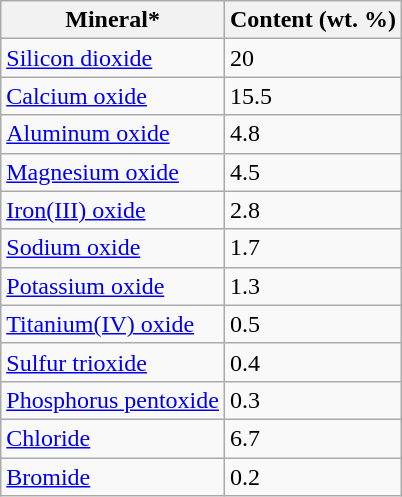<table class="wikitable sortable">
<tr>
<th>Mineral*</th>
<th>Content (wt. %)</th>
</tr>
<tr>
<td><a href='#'>Silicon dioxide</a></td>
<td>20</td>
</tr>
<tr>
<td><a href='#'>Calcium oxide</a></td>
<td>15.5</td>
</tr>
<tr>
<td><a href='#'>Aluminum oxide</a></td>
<td>4.8</td>
</tr>
<tr>
<td><a href='#'>Magnesium oxide</a></td>
<td>4.5</td>
</tr>
<tr>
<td><a href='#'>Iron(III) oxide</a></td>
<td>2.8</td>
</tr>
<tr>
<td><a href='#'>Sodium oxide</a></td>
<td>1.7</td>
</tr>
<tr>
<td><a href='#'>Potassium oxide</a></td>
<td>1.3</td>
</tr>
<tr>
<td><a href='#'>Titanium(IV) oxide</a></td>
<td>0.5</td>
</tr>
<tr>
<td><a href='#'>Sulfur trioxide</a></td>
<td>0.4</td>
</tr>
<tr>
<td><a href='#'>Phosphorus pentoxide</a></td>
<td>0.3</td>
</tr>
<tr>
<td><a href='#'>Chloride</a></td>
<td>6.7</td>
</tr>
<tr>
<td><a href='#'>Bromide</a></td>
<td>0.2</td>
</tr>
</table>
